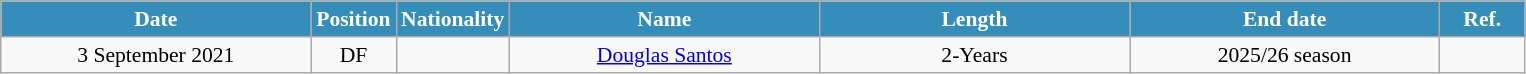<table class="wikitable" style="text-align:center; font-size:90%; ">
<tr>
<th style="background:#348EB9; color:white; width:200px;">Date</th>
<th style="background:#348EB9; color:white; width:50px;">Position</th>
<th style="background:#348EB9; color:white; width:50px;">Nationality</th>
<th style="background:#348EB9; color:white; width:200px;">Name</th>
<th style="background:#348EB9; color:white; width:200px;">Length</th>
<th style="background:#348EB9; color:white; width:200px;">End date</th>
<th style="background:#348EB9; color:white; width:50px;">Ref.</th>
</tr>
<tr>
<td>3 September 2021</td>
<td>DF</td>
<td></td>
<td><a href='#'>Douglas Santos</a></td>
<td>2-Years</td>
<td>2025/26 season</td>
<td></td>
</tr>
</table>
